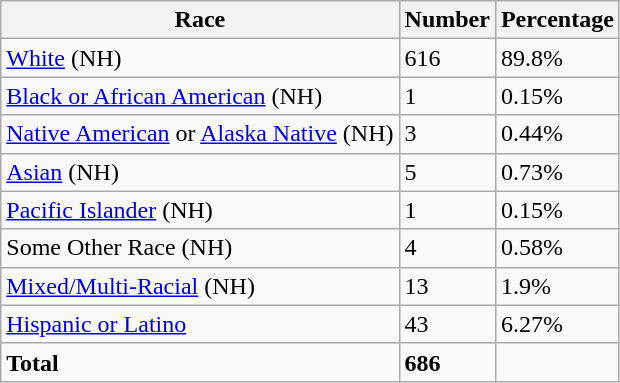<table class="wikitable">
<tr>
<th>Race</th>
<th>Number</th>
<th>Percentage</th>
</tr>
<tr>
<td><a href='#'>White</a> (NH)</td>
<td>616</td>
<td>89.8%</td>
</tr>
<tr>
<td><a href='#'>Black or African American</a> (NH)</td>
<td>1</td>
<td>0.15%</td>
</tr>
<tr>
<td><a href='#'>Native American</a> or <a href='#'>Alaska Native</a> (NH)</td>
<td>3</td>
<td>0.44%</td>
</tr>
<tr>
<td><a href='#'>Asian</a> (NH)</td>
<td>5</td>
<td>0.73%</td>
</tr>
<tr>
<td><a href='#'>Pacific Islander</a> (NH)</td>
<td>1</td>
<td>0.15%</td>
</tr>
<tr>
<td>Some Other Race (NH)</td>
<td>4</td>
<td>0.58%</td>
</tr>
<tr>
<td><a href='#'>Mixed/Multi-Racial</a> (NH)</td>
<td>13</td>
<td>1.9%</td>
</tr>
<tr>
<td><a href='#'>Hispanic or Latino</a></td>
<td>43</td>
<td>6.27%</td>
</tr>
<tr>
<td><strong>Total</strong></td>
<td><strong>686</strong></td>
<td></td>
</tr>
</table>
